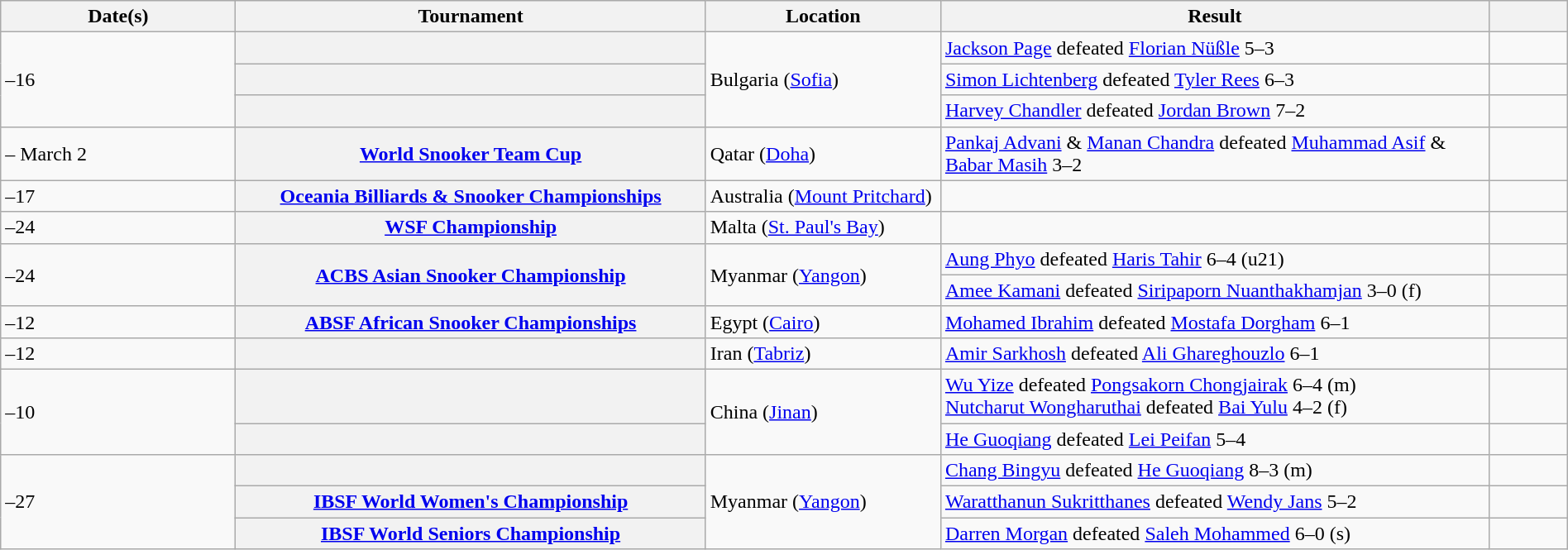<table class="sortable wikitable plainrowheaders" style="width:100%; margin:1em auto 1em auto;">
<tr>
<th scope="col" style="width: 15%;">Date(s)</th>
<th scope="col" style="width: 30%;">Tournament</th>
<th scope="col" style="width: 15%;">Location</th>
<th scope="col" class="unsortable" style="width: 35%;">Result</th>
<th scope="col" class="unsortable" style="width: 5%;"></th>
</tr>
<tr>
<td rowspan=3>–16</td>
<th scope="row"></th>
<td rowspan=3>Bulgaria (<a href='#'>Sofia</a>)</td>
<td><a href='#'>Jackson Page</a> defeated <a href='#'>Florian Nüßle</a> 5–3</td>
<td style="text-align:center;"></td>
</tr>
<tr>
<th scope="row"></th>
<td><a href='#'>Simon Lichtenberg</a> defeated <a href='#'>Tyler Rees</a> 6–3</td>
<td style="text-align:center;"></td>
</tr>
<tr>
<th scope="row"></th>
<td><a href='#'>Harvey Chandler</a> defeated <a href='#'>Jordan Brown</a> 7–2</td>
<td style="text-align:center;"></td>
</tr>
<tr>
<td> – March 2</td>
<th scope="row"><a href='#'>World Snooker Team Cup</a></th>
<td>Qatar (<a href='#'>Doha</a>)</td>
<td><a href='#'>Pankaj Advani</a> & <a href='#'>Manan Chandra</a> defeated <a href='#'>Muhammad Asif</a> & <a href='#'>Babar Masih</a> 3–2</td>
<td style="text-align:center;"></td>
</tr>
<tr>
<td>–17</td>
<th scope="row"><a href='#'>Oceania Billiards & Snooker Championships</a></th>
<td>Australia (<a href='#'>Mount Pritchard</a>)</td>
<td></td>
<td style="text-align:center;"></td>
</tr>
<tr>
<td>–24</td>
<th scope="row"><a href='#'>WSF Championship</a></th>
<td>Malta (<a href='#'>St. Paul's Bay</a>)</td>
<td></td>
<td style="text-align:center;"></td>
</tr>
<tr>
<td rowspan=2>–24</td>
<th scope="row" rowspan=2><a href='#'>ACBS Asian Snooker Championship</a></th>
<td rowspan=2>Myanmar (<a href='#'>Yangon</a>)</td>
<td><a href='#'>Aung Phyo</a> defeated <a href='#'>Haris Tahir</a> 6–4 (u21)</td>
<td style="text-align:center;"></td>
</tr>
<tr>
<td><a href='#'>Amee Kamani</a> defeated <a href='#'>Siripaporn Nuanthakhamjan</a> 3–0 (f)</td>
<td style="text-align:center;"></td>
</tr>
<tr>
<td>–12</td>
<th scope="row"><a href='#'>ABSF African Snooker Championships</a></th>
<td>Egypt (<a href='#'>Cairo</a>)</td>
<td><a href='#'>Mohamed Ibrahim</a> defeated <a href='#'>Mostafa Dorgham</a> 6–1</td>
<td style="text-align:center;"></td>
</tr>
<tr>
<td>–12</td>
<th scope="row"></th>
<td>Iran (<a href='#'>Tabriz</a>)</td>
<td><a href='#'>Amir Sarkhosh</a> defeated <a href='#'>Ali Ghareghouzlo</a> 6–1</td>
<td style="text-align:center;"></td>
</tr>
<tr>
<td rowspan=2>–10</td>
<th scope="row"></th>
<td rowspan=2>China (<a href='#'>Jinan</a>)</td>
<td><a href='#'>Wu Yize</a> defeated <a href='#'>Pongsakorn Chongjairak</a> 6–4 (m) <br> <a href='#'>Nutcharut Wongharuthai</a> defeated <a href='#'>Bai Yulu</a> 4–2 (f)</td>
<td style="text-align:center;"></td>
</tr>
<tr>
<th scope="row"></th>
<td><a href='#'>He Guoqiang</a> defeated <a href='#'>Lei Peifan</a> 5–4</td>
<td style="text-align:center;"></td>
</tr>
<tr>
<td rowspan=3>–27</td>
<th scope="row"></th>
<td rowspan=3>Myanmar (<a href='#'>Yangon</a>)</td>
<td><a href='#'>Chang Bingyu</a> defeated <a href='#'>He Guoqiang</a> 8–3 (m)</td>
<td style="text-align:center;"></td>
</tr>
<tr>
<th scope="row"><a href='#'>IBSF World Women's Championship</a></th>
<td><a href='#'>Waratthanun Sukritthanes</a> defeated <a href='#'>Wendy Jans</a> 5–2</td>
<td style="text-align:center;"></td>
</tr>
<tr>
<th scope="row"><a href='#'>IBSF World Seniors Championship</a></th>
<td><a href='#'>Darren Morgan</a> defeated <a href='#'>Saleh Mohammed</a> 6–0 (s)</td>
<td style="text-align:center;"></td>
</tr>
</table>
